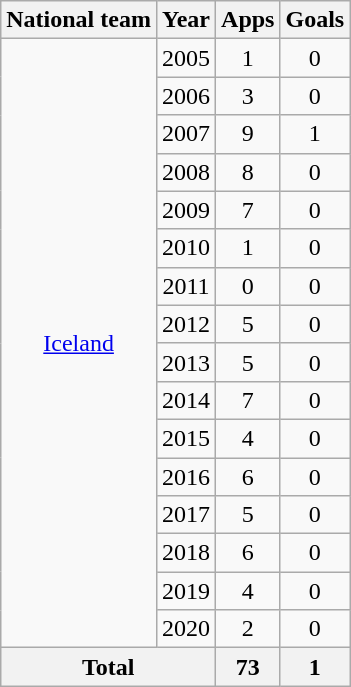<table class="wikitable" style="text-align:center">
<tr>
<th>National team</th>
<th>Year</th>
<th>Apps</th>
<th>Goals</th>
</tr>
<tr>
<td rowspan="16"><a href='#'>Iceland</a></td>
<td>2005</td>
<td>1</td>
<td>0</td>
</tr>
<tr>
<td>2006</td>
<td>3</td>
<td>0</td>
</tr>
<tr>
<td>2007</td>
<td>9</td>
<td>1</td>
</tr>
<tr>
<td>2008</td>
<td>8</td>
<td>0</td>
</tr>
<tr>
<td>2009</td>
<td>7</td>
<td>0</td>
</tr>
<tr>
<td>2010</td>
<td>1</td>
<td>0</td>
</tr>
<tr>
<td>2011</td>
<td>0</td>
<td>0</td>
</tr>
<tr>
<td>2012</td>
<td>5</td>
<td>0</td>
</tr>
<tr>
<td>2013</td>
<td>5</td>
<td>0</td>
</tr>
<tr>
<td>2014</td>
<td>7</td>
<td>0</td>
</tr>
<tr>
<td>2015</td>
<td>4</td>
<td>0</td>
</tr>
<tr>
<td>2016</td>
<td>6</td>
<td>0</td>
</tr>
<tr>
<td>2017</td>
<td>5</td>
<td>0</td>
</tr>
<tr>
<td>2018</td>
<td>6</td>
<td>0</td>
</tr>
<tr>
<td>2019</td>
<td>4</td>
<td>0</td>
</tr>
<tr>
<td>2020</td>
<td>2</td>
<td>0</td>
</tr>
<tr>
<th colspan="2">Total</th>
<th>73</th>
<th>1</th>
</tr>
</table>
